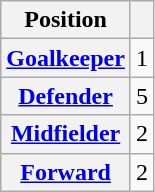<table class="wikitable plainrowheaders">
<tr>
<th scope="col">Position</th>
<th scope="col"></th>
</tr>
<tr>
<th scope="row"><a href='#'>Goalkeeper</a></th>
<td style="text-align:center">1</td>
</tr>
<tr>
<th scope="row"><a href='#'>Defender</a></th>
<td style="text-align:center">5</td>
</tr>
<tr>
<th scope="row"><a href='#'>Midfielder</a></th>
<td style="text-align:center">2</td>
</tr>
<tr>
<th scope="row"><a href='#'>Forward</a></th>
<td style="text-align:center">2</td>
</tr>
</table>
